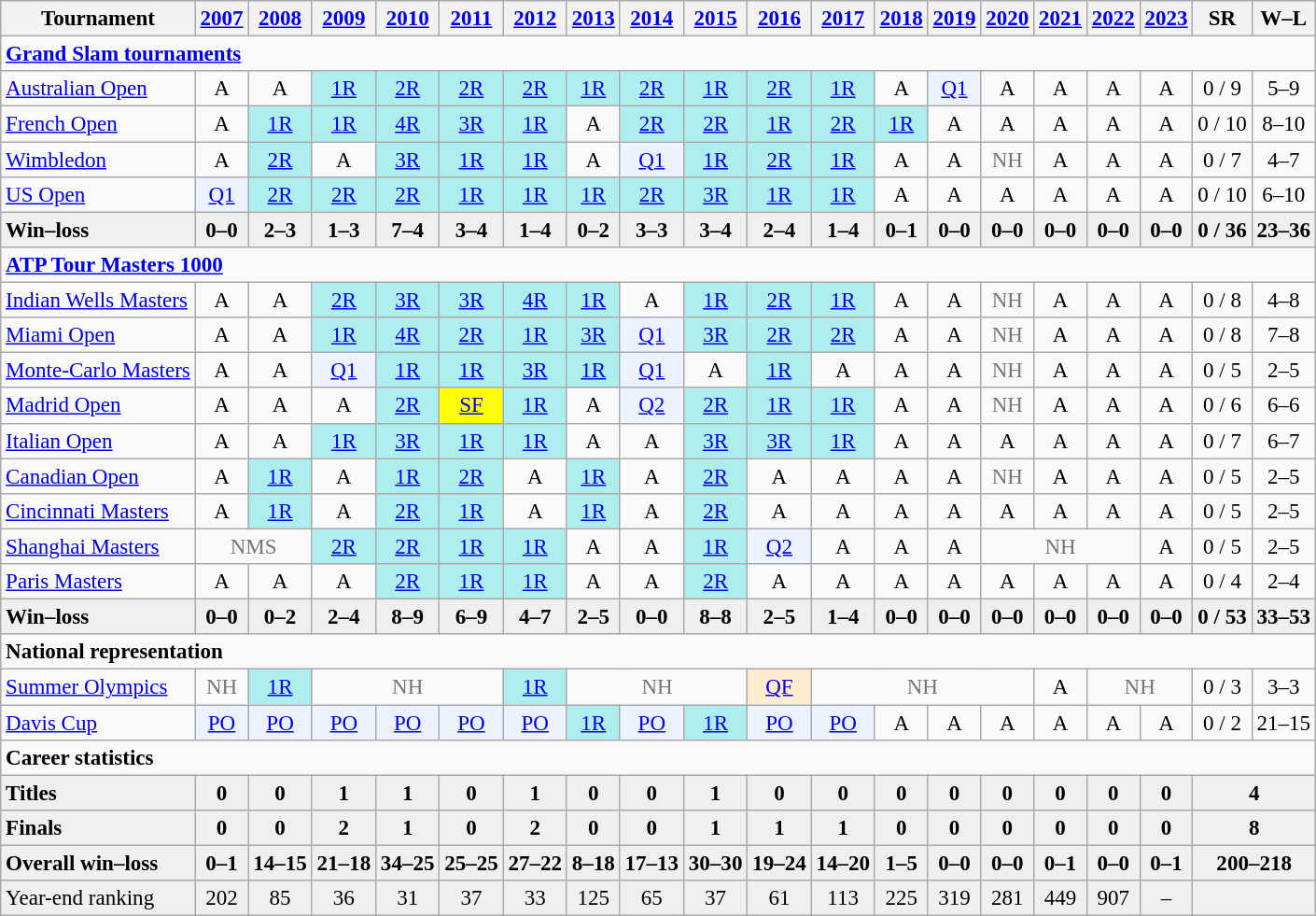<table class="wikitable nowrap" style=text-align:center;font-size:96%>
<tr>
<th>Tournament</th>
<th><a href='#'>2007</a></th>
<th><a href='#'>2008</a></th>
<th><a href='#'>2009</a></th>
<th><a href='#'>2010</a></th>
<th><a href='#'>2011</a></th>
<th><a href='#'>2012</a></th>
<th><a href='#'>2013</a></th>
<th><a href='#'>2014</a></th>
<th><a href='#'>2015</a></th>
<th><a href='#'>2016</a></th>
<th><a href='#'>2017</a></th>
<th><a href='#'>2018</a></th>
<th><a href='#'>2019</a></th>
<th><a href='#'>2020</a></th>
<th><a href='#'>2021</a></th>
<th><a href='#'>2022</a></th>
<th><a href='#'>2023</a></th>
<th>SR</th>
<th>W–L</th>
</tr>
<tr>
<td colspan="20" align="left"><strong><a href='#'>Grand Slam tournaments</a></strong></td>
</tr>
<tr>
<td align=left><a href='#'>Australian Open</a></td>
<td>A</td>
<td>A</td>
<td bgcolor=afeeee><a href='#'>1R</a></td>
<td bgcolor=afeeee><a href='#'>2R</a></td>
<td bgcolor=afeeee><a href='#'>2R</a></td>
<td bgcolor=afeeee><a href='#'>2R</a></td>
<td bgcolor=afeeee><a href='#'>1R</a></td>
<td bgcolor=afeeee><a href='#'>2R</a></td>
<td bgcolor=afeeee><a href='#'>1R</a></td>
<td bgcolor=afeeee><a href='#'>2R</a></td>
<td bgcolor=afeeee><a href='#'>1R</a></td>
<td>A</td>
<td bgcolor=ecf2ff><a href='#'>Q1</a></td>
<td>A</td>
<td>A</td>
<td>A</td>
<td>A</td>
<td>0 / 9</td>
<td>5–9</td>
</tr>
<tr>
<td align=left><a href='#'>French Open</a></td>
<td>A</td>
<td bgcolor=afeeee><a href='#'>1R</a></td>
<td bgcolor=afeeee><a href='#'>1R</a></td>
<td bgcolor=afeeee><a href='#'>4R</a></td>
<td bgcolor=afeeee><a href='#'>3R</a></td>
<td bgcolor=afeeee><a href='#'>1R</a></td>
<td>A</td>
<td bgcolor=afeeee><a href='#'>2R</a></td>
<td bgcolor=afeeee><a href='#'>2R</a></td>
<td bgcolor=afeeee><a href='#'>1R</a></td>
<td bgcolor=afeeee><a href='#'>2R</a></td>
<td bgcolor=afeeee><a href='#'>1R</a></td>
<td>A</td>
<td>A</td>
<td>A</td>
<td>A</td>
<td>A</td>
<td>0 / 10</td>
<td>8–10</td>
</tr>
<tr>
<td align=left><a href='#'>Wimbledon</a></td>
<td>A</td>
<td bgcolor=afeeee><a href='#'>2R</a></td>
<td>A</td>
<td bgcolor=afeeee><a href='#'>3R</a></td>
<td bgcolor=afeeee><a href='#'>1R</a></td>
<td bgcolor=afeeee><a href='#'>1R</a></td>
<td>A</td>
<td bgcolor=ecf2ff><a href='#'>Q1</a></td>
<td bgcolor=afeeee><a href='#'>1R</a></td>
<td bgcolor=afeeee><a href='#'>2R</a></td>
<td bgcolor=afeeee><a href='#'>1R</a></td>
<td>A</td>
<td>A</td>
<td style="color:#767676">NH</td>
<td>A</td>
<td>A</td>
<td>A</td>
<td>0 / 7</td>
<td>4–7</td>
</tr>
<tr>
<td align=left><a href='#'>US Open</a></td>
<td bgcolor=ecf2ff><a href='#'>Q1</a></td>
<td bgcolor=afeeee><a href='#'>2R</a></td>
<td bgcolor=afeeee><a href='#'>2R</a></td>
<td bgcolor=afeeee><a href='#'>2R</a></td>
<td bgcolor=afeeee><a href='#'>1R</a></td>
<td bgcolor=afeeee><a href='#'>1R</a></td>
<td bgcolor=afeeee><a href='#'>1R</a></td>
<td bgcolor=afeeee><a href='#'>2R</a></td>
<td bgcolor=afeeee><a href='#'>3R</a></td>
<td bgcolor=afeeee><a href='#'>1R</a></td>
<td bgcolor=afeeee><a href='#'>1R</a></td>
<td>A</td>
<td>A</td>
<td>A</td>
<td>A</td>
<td>A</td>
<td>A</td>
<td>0 / 10</td>
<td>6–10</td>
</tr>
<tr style="font-weight:bold; background:#efefef;">
<td style=text-align:left>Win–loss</td>
<td>0–0</td>
<td>2–3</td>
<td>1–3</td>
<td>7–4</td>
<td>3–4</td>
<td>1–4</td>
<td>0–2</td>
<td>3–3</td>
<td>3–4</td>
<td>2–4</td>
<td>1–4</td>
<td>0–1</td>
<td>0–0</td>
<td>0–0</td>
<td>0–0</td>
<td>0–0</td>
<td>0–0</td>
<td>0 / 36</td>
<td>23–36</td>
</tr>
<tr>
<td colspan="20" align="left"><strong><a href='#'>ATP Tour Masters 1000</a></strong></td>
</tr>
<tr>
<td align=left><a href='#'>Indian Wells Masters</a></td>
<td>A</td>
<td>A</td>
<td bgcolor=afeeee><a href='#'>2R</a></td>
<td bgcolor=afeeee><a href='#'>3R</a></td>
<td bgcolor=afeeee><a href='#'>3R</a></td>
<td bgcolor=afeeee><a href='#'>4R</a></td>
<td bgcolor=afeeee><a href='#'>1R</a></td>
<td>A</td>
<td bgcolor=afeeee><a href='#'>1R</a></td>
<td bgcolor=afeeee><a href='#'>2R</a></td>
<td bgcolor=afeeee><a href='#'>1R</a></td>
<td>A</td>
<td>A</td>
<td style="color:#767676">NH</td>
<td>A</td>
<td>A</td>
<td>A</td>
<td>0 / 8</td>
<td>4–8</td>
</tr>
<tr>
<td align=left><a href='#'>Miami Open</a></td>
<td>A</td>
<td>A</td>
<td bgcolor=afeeee><a href='#'>1R</a></td>
<td bgcolor=afeeee><a href='#'>4R</a></td>
<td bgcolor=afeeee><a href='#'>2R</a></td>
<td bgcolor=afeeee><a href='#'>1R</a></td>
<td bgcolor=afeeee><a href='#'>3R</a></td>
<td bgcolor=ecf2ff><a href='#'>Q1</a></td>
<td bgcolor=afeeee><a href='#'>3R</a></td>
<td bgcolor=afeeee><a href='#'>2R</a></td>
<td bgcolor=afeeee><a href='#'>2R</a></td>
<td>A</td>
<td>A</td>
<td style="color:#767676">NH</td>
<td>A</td>
<td>A</td>
<td>A</td>
<td>0 / 8</td>
<td>7–8</td>
</tr>
<tr>
<td align=left><a href='#'>Monte-Carlo Masters</a></td>
<td>A</td>
<td>A</td>
<td bgcolor=ecf2ff><a href='#'>Q1</a></td>
<td bgcolor=afeeee><a href='#'>1R</a></td>
<td bgcolor=afeeee><a href='#'>1R</a></td>
<td bgcolor=afeeee><a href='#'>3R</a></td>
<td bgcolor=afeeee><a href='#'>1R</a></td>
<td bgcolor=ecf2ff><a href='#'>Q1</a></td>
<td>A</td>
<td bgcolor=afeeee><a href='#'>1R</a></td>
<td>A</td>
<td>A</td>
<td>A</td>
<td style="color:#767676">NH</td>
<td>A</td>
<td>A</td>
<td>A</td>
<td>0 / 5</td>
<td>2–5</td>
</tr>
<tr>
<td align=left><a href='#'>Madrid Open</a></td>
<td>A</td>
<td>A</td>
<td>A</td>
<td bgcolor=afeeee><a href='#'>2R</a></td>
<td bgcolor=yellow><a href='#'>SF</a></td>
<td bgcolor=afeeee><a href='#'>1R</a></td>
<td>A</td>
<td bgcolor=ecf2ff><a href='#'>Q2</a></td>
<td bgcolor=afeeee><a href='#'>2R</a></td>
<td bgcolor=afeeee><a href='#'>1R</a></td>
<td bgcolor=afeeee><a href='#'>1R</a></td>
<td>A</td>
<td>A</td>
<td style="color:#767676">NH</td>
<td>A</td>
<td>A</td>
<td>A</td>
<td>0 / 6</td>
<td>6–6</td>
</tr>
<tr>
<td align=left><a href='#'>Italian Open</a></td>
<td>A</td>
<td>A</td>
<td bgcolor=afeeee><a href='#'>1R</a></td>
<td bgcolor=afeeee><a href='#'>3R</a></td>
<td bgcolor=afeeee><a href='#'>1R</a></td>
<td bgcolor=afeeee><a href='#'>1R</a></td>
<td>A</td>
<td>A</td>
<td bgcolor=afeeee><a href='#'>3R</a></td>
<td bgcolor=afeeee><a href='#'>3R</a></td>
<td bgcolor=afeeee><a href='#'>1R</a></td>
<td>A</td>
<td>A</td>
<td>A</td>
<td>A</td>
<td>A</td>
<td>A</td>
<td>0 / 7</td>
<td>6–7</td>
</tr>
<tr>
<td align=left><a href='#'>Canadian Open</a></td>
<td>A</td>
<td bgcolor=afeeee><a href='#'>1R</a></td>
<td>A</td>
<td bgcolor=afeeee><a href='#'>1R</a></td>
<td bgcolor=afeeee><a href='#'>2R</a></td>
<td>A</td>
<td bgcolor=afeeee><a href='#'>1R</a></td>
<td>A</td>
<td bgcolor=afeeee><a href='#'>2R</a></td>
<td>A</td>
<td>A</td>
<td>A</td>
<td>A</td>
<td style="color:#767676">NH</td>
<td>A</td>
<td>A</td>
<td>A</td>
<td>0 / 5</td>
<td>2–5</td>
</tr>
<tr>
<td align=left><a href='#'>Cincinnati Masters</a></td>
<td>A</td>
<td bgcolor=afeeee><a href='#'>1R</a></td>
<td>A</td>
<td bgcolor=afeeee><a href='#'>2R</a></td>
<td bgcolor=afeeee><a href='#'>1R</a></td>
<td>A</td>
<td bgcolor=afeeee><a href='#'>1R</a></td>
<td>A</td>
<td bgcolor=afeeee><a href='#'>2R</a></td>
<td>A</td>
<td>A</td>
<td>A</td>
<td>A</td>
<td>A</td>
<td>A</td>
<td>A</td>
<td>A</td>
<td>0 / 5</td>
<td>2–5</td>
</tr>
<tr>
<td align=left><a href='#'>Shanghai Masters</a></td>
<td colspan=2 style=color:#767676>NMS</td>
<td bgcolor=afeeee><a href='#'>2R</a></td>
<td bgcolor=afeeee><a href='#'>2R</a></td>
<td bgcolor=afeeee><a href='#'>1R</a></td>
<td bgcolor=afeeee><a href='#'>1R</a></td>
<td>A</td>
<td>A</td>
<td bgcolor=afeeee><a href='#'>1R</a></td>
<td bgcolor=ecf2ff><a href='#'>Q2</a></td>
<td>A</td>
<td>A</td>
<td>A</td>
<td colspan=3 style=color:#767676>NH</td>
<td>A</td>
<td>0 / 5</td>
<td>2–5</td>
</tr>
<tr>
<td align=left><a href='#'>Paris Masters</a></td>
<td>A</td>
<td>A</td>
<td>A</td>
<td bgcolor=afeeee><a href='#'>2R</a></td>
<td bgcolor=afeeee><a href='#'>1R</a></td>
<td bgcolor=afeeee><a href='#'>1R</a></td>
<td>A</td>
<td>A</td>
<td bgcolor=afeeee><a href='#'>2R</a></td>
<td>A</td>
<td>A</td>
<td>A</td>
<td>A</td>
<td>A</td>
<td>A</td>
<td>A</td>
<td>A</td>
<td>0 / 4</td>
<td>2–4</td>
</tr>
<tr style="font-weight:bold; background:#efefef;">
<td style=text-align:left>Win–loss</td>
<td>0–0</td>
<td>0–2</td>
<td>2–4</td>
<td>8–9</td>
<td>6–9</td>
<td>4–7</td>
<td>2–5</td>
<td>0–0</td>
<td>8–8</td>
<td>2–5</td>
<td>1–4</td>
<td>0–0</td>
<td>0–0</td>
<td>0–0</td>
<td>0–0</td>
<td>0–0</td>
<td>0–0</td>
<td>0 / 53</td>
<td>33–53</td>
</tr>
<tr>
<td colspan="20" style="text-align:left;"><strong>National representation</strong></td>
</tr>
<tr>
<td align=left><a href='#'>Summer Olympics</a></td>
<td style=color:#767676>NH</td>
<td bgcolor=#afeeee><a href='#'>1R</a></td>
<td colspan=3 style=color:#767676>NH</td>
<td bgcolor=#afeeee><a href='#'>1R</a></td>
<td colspan=3 style=color:#767676>NH</td>
<td bgcolor=#ffebcd><a href='#'>QF</a></td>
<td colspan=4 style=color:#767676>NH</td>
<td>A</td>
<td colspan=2 style=color:#767676>NH</td>
<td>0 / 3</td>
<td>3–3</td>
</tr>
<tr>
<td align=left><a href='#'>Davis Cup</a></td>
<td bgcolor=ecf2ff><a href='#'>PO</a></td>
<td bgcolor=ecf2ff><a href='#'>PO</a></td>
<td bgcolor=ecf2ff><a href='#'>PO</a></td>
<td bgcolor=ecf2ff><a href='#'>PO</a></td>
<td bgcolor=ecf2ff><a href='#'>PO</a></td>
<td bgcolor=ecf2ff><a href='#'>PO</a></td>
<td bgcolor=afeeee><a href='#'>1R</a></td>
<td bgcolor=ecf2ff><a href='#'>PO</a></td>
<td bgcolor=afeeee><a href='#'>1R</a></td>
<td bgcolor=ecf2ff><a href='#'>PO</a></td>
<td bgcolor=ecf2ff><a href='#'>PO</a></td>
<td>A</td>
<td>A</td>
<td>A</td>
<td>A</td>
<td>A</td>
<td>A</td>
<td>0 / 2</td>
<td>21–15</td>
</tr>
<tr>
<td colspan="20" align="left"><strong>Career statistics</strong></td>
</tr>
<tr style="font-weight:bold; background:#efefef;">
<td style=text-align:left>Titles</td>
<td>0</td>
<td>0</td>
<td>1</td>
<td>1</td>
<td>0</td>
<td>1</td>
<td>0</td>
<td>0</td>
<td>1</td>
<td>0</td>
<td>0</td>
<td>0</td>
<td>0</td>
<td>0</td>
<td>0</td>
<td>0</td>
<td>0</td>
<td colspan=2>4</td>
</tr>
<tr style="font-weight:bold; background:#efefef;">
<td style=text-align:left>Finals</td>
<td>0</td>
<td>0</td>
<td>2</td>
<td>1</td>
<td>0</td>
<td>2</td>
<td>0</td>
<td>0</td>
<td>1</td>
<td>1</td>
<td>1</td>
<td>0</td>
<td>0</td>
<td>0</td>
<td>0</td>
<td>0</td>
<td>0</td>
<td colspan=2>8</td>
</tr>
<tr style="font-weight:bold; background:#efefef;">
<td style=text-align:left>Overall win–loss</td>
<td>0–1</td>
<td>14–15</td>
<td>21–18</td>
<td>34–25</td>
<td>25–25</td>
<td>27–22</td>
<td>8–18</td>
<td>17–13</td>
<td>30–30</td>
<td>19–24</td>
<td>14–20</td>
<td>1–5</td>
<td>0–0</td>
<td>0–0</td>
<td>0–1</td>
<td>0–0</td>
<td>0–1</td>
<td colspan=2>200–218</td>
</tr>
<tr bgcolor="efefef">
<td align=left>Year-end ranking</td>
<td>202</td>
<td>85</td>
<td>36</td>
<td>31</td>
<td>37</td>
<td>33</td>
<td>125</td>
<td>65</td>
<td>37</td>
<td>61</td>
<td>113</td>
<td>225</td>
<td>319</td>
<td>281</td>
<td>449</td>
<td>907</td>
<td>–</td>
<td colspan=2><strong></strong></td>
</tr>
</table>
